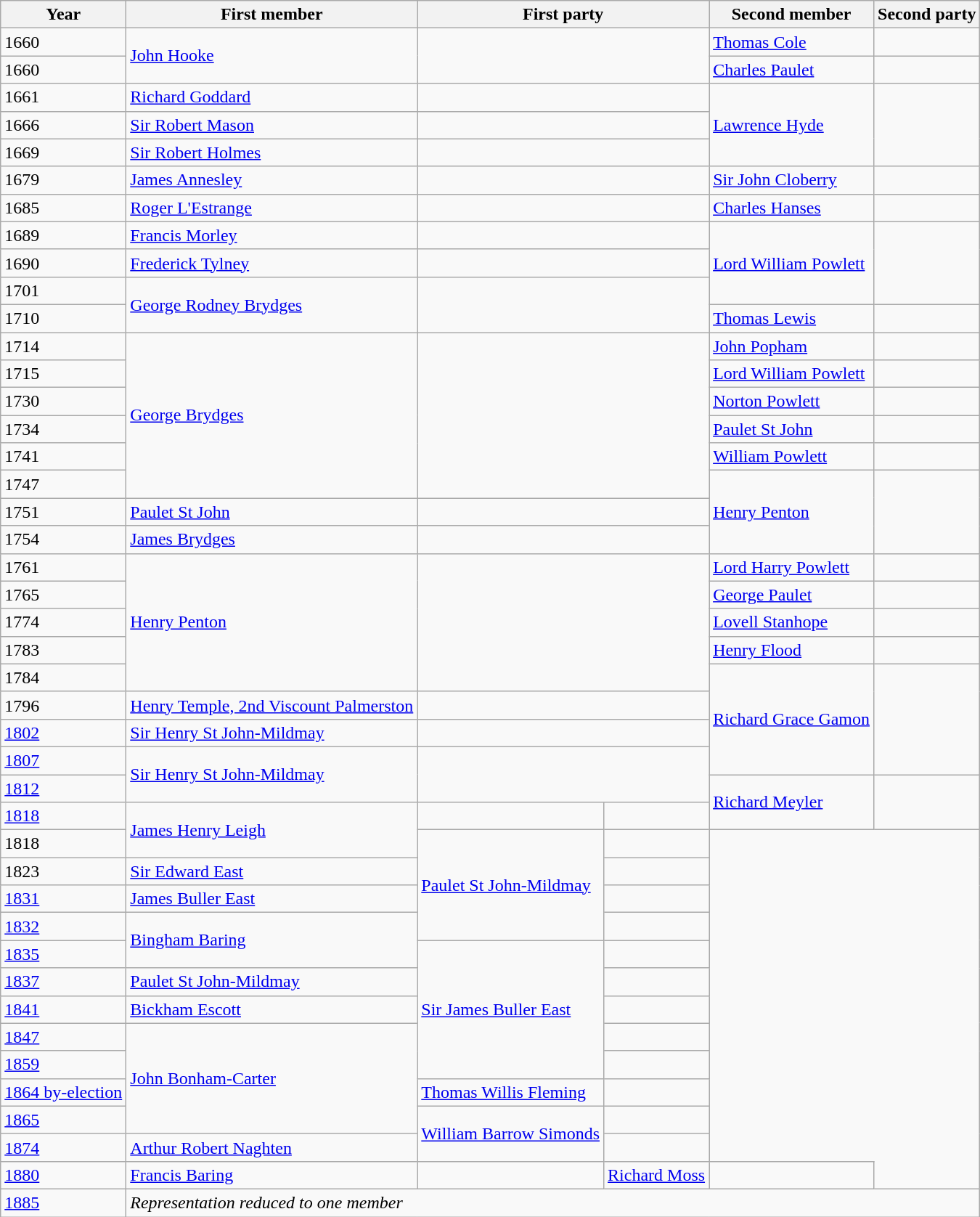<table class="wikitable">
<tr>
<th>Year</th>
<th>First member</th>
<th colspan=2>First party</th>
<th>Second member</th>
<th colspan=2>Second party</th>
</tr>
<tr>
<td>1660</td>
<td rowspan=2><a href='#'>John Hooke</a></td>
<td rowspan=2 colspan=2></td>
<td><a href='#'>Thomas Cole</a></td>
<td colspan=2></td>
</tr>
<tr>
<td>1660</td>
<td><a href='#'>Charles Paulet</a></td>
<td colspan=2></td>
</tr>
<tr>
<td>1661</td>
<td><a href='#'>Richard Goddard</a></td>
<td colspan=2></td>
<td rowspan=3><a href='#'>Lawrence Hyde</a></td>
<td rowspan=3 colspan=2></td>
</tr>
<tr>
<td>1666</td>
<td><a href='#'>Sir Robert Mason</a></td>
<td colspan=2></td>
</tr>
<tr>
<td>1669</td>
<td><a href='#'>Sir Robert Holmes</a></td>
<td colspan=2></td>
</tr>
<tr>
<td>1679</td>
<td><a href='#'>James Annesley</a></td>
<td colspan=2></td>
<td><a href='#'>Sir John Cloberry</a></td>
<td colspan=2></td>
</tr>
<tr>
<td>1685</td>
<td><a href='#'>Roger L'Estrange</a></td>
<td colspan=2></td>
<td><a href='#'>Charles Hanses</a></td>
<td colspan=2></td>
</tr>
<tr>
<td>1689</td>
<td><a href='#'>Francis Morley</a></td>
<td colspan=2></td>
<td rowspan=3><a href='#'>Lord William Powlett</a></td>
<td rowspan=3 colspan=2></td>
</tr>
<tr>
<td>1690</td>
<td><a href='#'>Frederick Tylney</a></td>
<td colspan=2></td>
</tr>
<tr>
<td>1701</td>
<td rowspan=2><a href='#'>George Rodney Brydges</a></td>
<td rowspan=2 colspan=2></td>
</tr>
<tr>
<td>1710</td>
<td><a href='#'>Thomas Lewis</a></td>
<td colspan=2></td>
</tr>
<tr>
<td>1714</td>
<td rowspan=6><a href='#'>George Brydges</a></td>
<td rowspan=6 colspan=2></td>
<td><a href='#'>John Popham</a></td>
<td colspan=2></td>
</tr>
<tr>
<td>1715</td>
<td><a href='#'>Lord William Powlett</a></td>
<td colspan=2></td>
</tr>
<tr>
<td>1730</td>
<td><a href='#'>Norton Powlett</a></td>
<td colspan=2></td>
</tr>
<tr>
<td>1734</td>
<td><a href='#'>Paulet St John</a></td>
<td colspan=2></td>
</tr>
<tr>
<td>1741</td>
<td><a href='#'>William Powlett</a></td>
<td colspan=2></td>
</tr>
<tr>
<td>1747</td>
<td rowspan=3><a href='#'>Henry Penton</a></td>
<td rowspan=3 colspan=2></td>
</tr>
<tr>
<td>1751</td>
<td><a href='#'>Paulet St John</a></td>
<td colspan=2></td>
</tr>
<tr>
<td>1754</td>
<td><a href='#'>James Brydges</a></td>
<td colspan=2></td>
</tr>
<tr>
<td>1761</td>
<td rowspan=5><a href='#'>Henry Penton</a></td>
<td rowspan=5 colspan=2></td>
<td><a href='#'>Lord Harry Powlett</a></td>
<td colspan=2></td>
</tr>
<tr>
<td>1765</td>
<td><a href='#'>George Paulet</a></td>
<td colspan=2></td>
</tr>
<tr>
<td>1774</td>
<td><a href='#'>Lovell Stanhope</a></td>
<td colspan=2></td>
</tr>
<tr>
<td>1783</td>
<td><a href='#'>Henry Flood</a></td>
<td colspan=2></td>
</tr>
<tr>
<td>1784</td>
<td rowspan=4><a href='#'>Richard Grace Gamon</a></td>
<td rowspan=4 colspan=2></td>
</tr>
<tr>
<td>1796</td>
<td><a href='#'>Henry Temple, 2nd Viscount Palmerston</a></td>
<td colspan=2></td>
</tr>
<tr>
<td><a href='#'>1802</a></td>
<td><a href='#'>Sir Henry St John-Mildmay</a></td>
<td colspan=2></td>
</tr>
<tr>
<td><a href='#'>1807</a></td>
<td rowspan=2><a href='#'>Sir Henry St John-Mildmay</a></td>
<td rowspan=2 colspan=2></td>
</tr>
<tr>
<td><a href='#'>1812</a></td>
<td rowspan=2><a href='#'>Richard Meyler</a></td>
<td rowspan=2 colspan=2></td>
</tr>
<tr>
<td><a href='#'>1818</a></td>
<td rowspan=2><a href='#'>James Henry Leigh</a></td>
<td></td>
</tr>
<tr>
<td>1818</td>
<td rowspan=4><a href='#'>Paulet St John-Mildmay</a></td>
<td></td>
</tr>
<tr>
<td>1823</td>
<td><a href='#'>Sir Edward East</a></td>
<td></td>
</tr>
<tr>
<td><a href='#'>1831</a></td>
<td><a href='#'>James Buller East</a></td>
<td></td>
</tr>
<tr>
<td><a href='#'>1832</a></td>
<td rowspan=2><a href='#'>Bingham Baring</a></td>
<td></td>
</tr>
<tr>
<td><a href='#'>1835</a></td>
<td rowspan=5><a href='#'>Sir James Buller East</a></td>
<td></td>
</tr>
<tr>
<td><a href='#'>1837</a></td>
<td><a href='#'>Paulet St John-Mildmay</a></td>
<td></td>
</tr>
<tr>
<td><a href='#'>1841</a></td>
<td><a href='#'>Bickham Escott</a></td>
<td></td>
</tr>
<tr>
<td><a href='#'>1847</a></td>
<td rowspan=4><a href='#'>John Bonham-Carter</a></td>
<td></td>
</tr>
<tr>
<td><a href='#'>1859</a></td>
<td></td>
</tr>
<tr>
<td><a href='#'>1864 by-election</a></td>
<td><a href='#'>Thomas Willis Fleming</a></td>
<td></td>
</tr>
<tr>
<td><a href='#'>1865</a></td>
<td rowspan=2><a href='#'>William Barrow Simonds</a></td>
<td></td>
</tr>
<tr>
<td><a href='#'>1874</a></td>
<td><a href='#'>Arthur Robert Naghten</a></td>
<td></td>
</tr>
<tr>
<td><a href='#'>1880</a></td>
<td><a href='#'>Francis Baring</a></td>
<td></td>
<td><a href='#'>Richard Moss</a></td>
<td></td>
</tr>
<tr>
<td><a href='#'>1885</a></td>
<td colspan="6"><em>Representation reduced to one member</em></td>
</tr>
</table>
